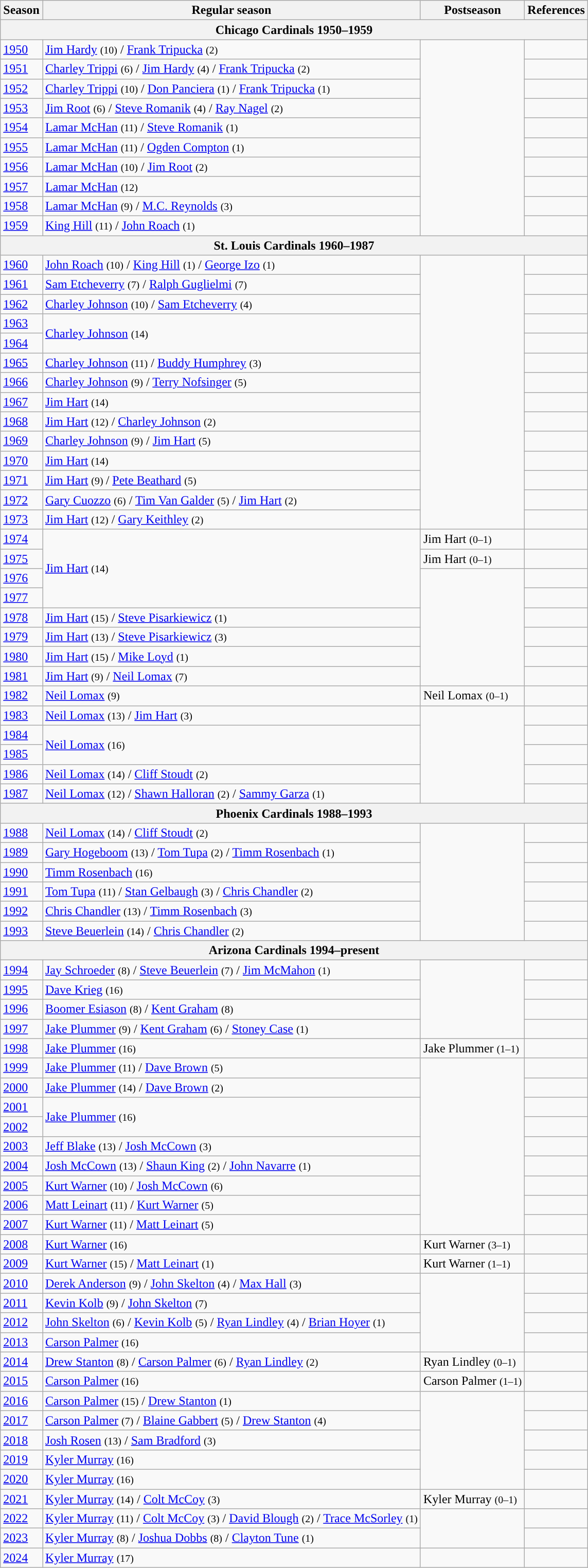<table class="wikitable sortable">
<tr>
<th>Season</th>
<th class="unsortable">Regular season</th>
<th class="unsortable">Postseason</th>
<th class="unsortable">References</th>
</tr>
<tr>
<th colspan="5">Chicago Cardinals 1950–1959</th>
</tr>
<tr>
<td align=left><a href='#'>1950</a></td>
<td align=left><a href='#'>Jim Hardy</a> <small>(10)</small> / <a href='#'>Frank Tripucka</a> <small>(2)</small></td>
<td rowspan="10"></td>
<td align="center"></td>
</tr>
<tr>
<td align=left><a href='#'>1951</a></td>
<td align=left><a href='#'>Charley Trippi</a> <small>(6)</small> / <a href='#'>Jim Hardy</a> <small>(4)</small> / <a href='#'>Frank Tripucka</a> <small>(2)</small></td>
<td align="center"></td>
</tr>
<tr>
<td align=left><a href='#'>1952</a></td>
<td align=left><a href='#'>Charley Trippi</a> <small>(10)</small> / <a href='#'>Don Panciera</a> <small>(1)</small> / <a href='#'>Frank Tripucka</a> <small>(1)</small></td>
<td align="center"></td>
</tr>
<tr>
<td align=left><a href='#'>1953</a></td>
<td align=left><a href='#'>Jim Root</a> <small>(6)</small> / <a href='#'>Steve Romanik</a> <small>(4)</small> / <a href='#'>Ray Nagel</a> <small>(2)</small></td>
<td align="center"></td>
</tr>
<tr>
<td align=left><a href='#'>1954</a></td>
<td align=left><a href='#'>Lamar McHan</a> <small>(11)</small> / <a href='#'>Steve Romanik</a> <small>(1)</small></td>
<td align="center"></td>
</tr>
<tr>
<td align=left><a href='#'>1955</a></td>
<td align=left><a href='#'>Lamar McHan</a> <small>(11)</small> / <a href='#'>Ogden Compton</a> <small>(1)</small></td>
<td align="center"></td>
</tr>
<tr>
<td align=left><a href='#'>1956</a></td>
<td align=left><a href='#'>Lamar McHan</a> <small>(10)</small> / <a href='#'>Jim Root</a> <small>(2)</small></td>
<td align="center"></td>
</tr>
<tr>
<td align=left><a href='#'>1957</a></td>
<td align=left><a href='#'>Lamar McHan</a> <small>(12)</small></td>
<td align="center"></td>
</tr>
<tr>
<td align=left><a href='#'>1958</a></td>
<td align=left><a href='#'>Lamar McHan</a> <small>(9)</small> / <a href='#'>M.C. Reynolds</a> <small>(3)</small></td>
<td align="center"></td>
</tr>
<tr>
<td align=left><a href='#'>1959</a></td>
<td align=left><a href='#'>King Hill</a> <small>(11)</small> / <a href='#'>John Roach</a> <small>(1)</small></td>
<td align="center"></td>
</tr>
<tr>
<th colspan="5">St. Louis Cardinals 1960–1987</th>
</tr>
<tr>
<td align=left><a href='#'>1960</a></td>
<td align=left><a href='#'>John Roach</a> <small>(10)</small> / <a href='#'>King Hill</a> <small>(1)</small> / <a href='#'>George Izo</a> <small>(1)</small></td>
<td rowspan="14"></td>
<td align="center"></td>
</tr>
<tr>
<td align=left><a href='#'>1961</a></td>
<td align=left><a href='#'>Sam Etcheverry</a> <small>(7)</small> / <a href='#'>Ralph Guglielmi</a> <small>(7)</small></td>
<td align="center"></td>
</tr>
<tr>
<td align=left><a href='#'>1962</a></td>
<td align=left><a href='#'>Charley Johnson</a> <small>(10)</small> / <a href='#'>Sam Etcheverry</a> <small>(4)</small></td>
<td align="center"></td>
</tr>
<tr>
<td align=left><a href='#'>1963</a></td>
<td rowspan="2" align="left"><a href='#'>Charley Johnson</a> <small>(14)</small></td>
<td align="center"></td>
</tr>
<tr>
<td align=left><a href='#'>1964</a></td>
<td align="center"></td>
</tr>
<tr>
<td align=left><a href='#'>1965</a></td>
<td align=left><a href='#'>Charley Johnson</a> <small>(11)</small> / <a href='#'>Buddy Humphrey</a> <small>(3)</small></td>
<td align="center"></td>
</tr>
<tr>
<td align=left><a href='#'>1966</a></td>
<td align=left><a href='#'>Charley Johnson</a> <small>(9)</small> / <a href='#'>Terry Nofsinger</a> <small>(5)</small></td>
<td align="center"></td>
</tr>
<tr>
<td align=left><a href='#'>1967</a></td>
<td align=left><a href='#'>Jim Hart</a> <small>(14)</small></td>
<td align="center"></td>
</tr>
<tr>
<td align=left><a href='#'>1968</a></td>
<td align=left><a href='#'>Jim Hart</a> <small>(12)</small> / <a href='#'>Charley Johnson</a> <small>(2)</small></td>
<td align="center"></td>
</tr>
<tr>
<td align=left><a href='#'>1969</a></td>
<td align=left><a href='#'>Charley Johnson</a> <small>(9)</small> / <a href='#'>Jim Hart</a> <small>(5)</small></td>
<td align="center"></td>
</tr>
<tr>
<td align=left><a href='#'>1970</a></td>
<td align=left><a href='#'>Jim Hart</a> <small>(14)</small></td>
<td align="center"></td>
</tr>
<tr>
<td align=left><a href='#'>1971</a></td>
<td align=left><a href='#'>Jim Hart</a> <small>(9) </small> / <a href='#'>Pete Beathard</a> <small>(5)</small></td>
<td align="center"></td>
</tr>
<tr>
<td align=left><a href='#'>1972</a></td>
<td align=left><a href='#'>Gary Cuozzo</a> <small>(6)</small> / <a href='#'>Tim Van Galder</a> <small>(5)</small> / <a href='#'>Jim Hart</a> <small>(2)</small></td>
<td align="center"></td>
</tr>
<tr>
<td align=left><a href='#'>1973</a></td>
<td align=left><a href='#'>Jim Hart</a> <small>(12)</small> / <a href='#'>Gary Keithley</a> <small>(2)</small></td>
<td align="center"></td>
</tr>
<tr>
<td align=left><a href='#'>1974</a></td>
<td rowspan="4" align="left"><a href='#'>Jim Hart</a> <small>(14)</small></td>
<td>Jim Hart <small>(0–1)</small></td>
<td align="center"></td>
</tr>
<tr>
<td align=left><a href='#'>1975</a></td>
<td>Jim Hart <small>(0–1)</small></td>
<td align="center"></td>
</tr>
<tr>
<td align=left><a href='#'>1976</a></td>
<td rowspan="6"></td>
<td align="center"></td>
</tr>
<tr>
<td align=left><a href='#'>1977</a></td>
<td align="center"></td>
</tr>
<tr>
<td align=left><a href='#'>1978</a></td>
<td align=left><a href='#'>Jim Hart</a> <small>(15)</small> / <a href='#'>Steve Pisarkiewicz</a> <small>(1)</small></td>
<td align="center"></td>
</tr>
<tr>
<td align=left><a href='#'>1979</a></td>
<td align=left><a href='#'>Jim Hart</a> <small>(13)</small> / <a href='#'>Steve Pisarkiewicz</a> <small>(3)</small></td>
<td align="center"></td>
</tr>
<tr>
<td align=left><a href='#'>1980</a></td>
<td align=left><a href='#'>Jim Hart</a> <small>(15)</small> / <a href='#'>Mike Loyd</a> <small>(1)</small></td>
<td align="center"></td>
</tr>
<tr>
<td align=left><a href='#'>1981</a></td>
<td align=left><a href='#'>Jim Hart</a> <small>(9)</small> / <a href='#'>Neil Lomax</a> <small>(7)</small></td>
<td align="center"></td>
</tr>
<tr>
<td align=left><a href='#'>1982</a></td>
<td align=left><a href='#'>Neil Lomax</a> <small>(9)</small></td>
<td>Neil Lomax <small>(0–1)</small></td>
<td align="center"></td>
</tr>
<tr>
<td align=left><a href='#'>1983</a></td>
<td align=left><a href='#'>Neil Lomax</a> <small>(13)</small> / <a href='#'>Jim Hart</a> <small>(3)</small></td>
<td rowspan="5"></td>
<td align="center"></td>
</tr>
<tr>
<td align=left><a href='#'>1984</a></td>
<td rowspan="2" align="left"><a href='#'>Neil Lomax</a> <small>(16)</small></td>
<td align="center"></td>
</tr>
<tr>
<td align=left><a href='#'>1985</a></td>
<td align="center"></td>
</tr>
<tr>
<td align=left><a href='#'>1986</a></td>
<td align=left><a href='#'>Neil Lomax</a> <small>(14)</small> / <a href='#'>Cliff Stoudt</a> <small>(2)</small></td>
<td align="center"></td>
</tr>
<tr>
<td align=left><a href='#'>1987</a></td>
<td align=left><a href='#'>Neil Lomax</a> <small>(12)</small> / <a href='#'>Shawn Halloran</a> <small>(2)</small> / <a href='#'>Sammy Garza</a> <small>(1)</small></td>
<td align="center"></td>
</tr>
<tr>
<th colspan="5">Phoenix Cardinals 1988–1993</th>
</tr>
<tr>
<td align=left><a href='#'>1988</a></td>
<td align=left><a href='#'>Neil Lomax</a> <small>(14)</small> / <a href='#'>Cliff Stoudt</a> <small>(2)</small></td>
<td rowspan="6"></td>
<td align="center"></td>
</tr>
<tr>
<td align=left><a href='#'>1989</a></td>
<td align=left><a href='#'>Gary Hogeboom</a> <small>(13)</small> / <a href='#'>Tom Tupa</a> <small>(2)</small> / <a href='#'>Timm Rosenbach</a> <small>(1)</small></td>
<td align="center"></td>
</tr>
<tr>
<td align=left><a href='#'>1990</a></td>
<td align=left><a href='#'>Timm Rosenbach</a> <small>(16)</small></td>
<td align="center"></td>
</tr>
<tr>
<td align=left><a href='#'>1991</a></td>
<td align=left><a href='#'>Tom Tupa</a> <small>(11)</small> / <a href='#'>Stan Gelbaugh</a> <small>(3)</small> / <a href='#'>Chris Chandler</a> <small>(2)</small></td>
<td align="center"></td>
</tr>
<tr>
<td align=left><a href='#'>1992</a></td>
<td align=left><a href='#'>Chris Chandler</a> <small>(13)</small> / <a href='#'>Timm Rosenbach</a> <small>(3)</small></td>
<td align="center"></td>
</tr>
<tr>
<td align=left><a href='#'>1993</a></td>
<td align=left><a href='#'>Steve Beuerlein</a> <small>(14)</small> / <a href='#'>Chris Chandler</a> <small>(2)</small></td>
<td align="center"></td>
</tr>
<tr>
<th colspan="5">Arizona Cardinals 1994–present</th>
</tr>
<tr>
<td align=left><a href='#'>1994</a></td>
<td align=left><a href='#'>Jay Schroeder</a> <small>(8)</small> / <a href='#'>Steve Beuerlein</a> <small>(7)</small> / <a href='#'>Jim McMahon</a> <small>(1)</small></td>
<td rowspan="4"></td>
<td align="center"></td>
</tr>
<tr>
<td align=left><a href='#'>1995</a></td>
<td align=left><a href='#'>Dave Krieg</a> <small>(16)</small></td>
<td align="center"></td>
</tr>
<tr>
<td align=left><a href='#'>1996</a></td>
<td align=left><a href='#'>Boomer Esiason</a> <small>(8)</small> / <a href='#'>Kent Graham</a> <small> (8)</small></td>
<td align="center"></td>
</tr>
<tr>
<td align=left><a href='#'>1997</a></td>
<td align=left><a href='#'>Jake Plummer</a> <small>(9)</small> / <a href='#'>Kent Graham</a> <small>(6)</small> / <a href='#'>Stoney Case</a> <small>(1)</small></td>
<td align="center"></td>
</tr>
<tr>
<td align=left><a href='#'>1998</a></td>
<td align=left><a href='#'>Jake Plummer</a> <small>(16)</small></td>
<td>Jake Plummer <small>(1–1)</small></td>
<td align="center"></td>
</tr>
<tr>
<td align=left><a href='#'>1999</a></td>
<td align=left><a href='#'>Jake Plummer</a> <small>(11)</small> / <a href='#'>Dave Brown</a> <small>(5)</small></td>
<td rowspan="9"></td>
<td align="center"></td>
</tr>
<tr>
<td align=left><a href='#'>2000</a></td>
<td align=left><a href='#'>Jake Plummer</a> <small>(14)</small> / <a href='#'>Dave Brown</a> <small>(2)</small></td>
<td align="center"></td>
</tr>
<tr>
<td align=left><a href='#'>2001</a></td>
<td rowspan="2" align="left"><a href='#'>Jake Plummer</a> <small>(16)</small></td>
<td align="center"></td>
</tr>
<tr>
<td align=left><a href='#'>2002</a></td>
<td align="center"></td>
</tr>
<tr>
<td align=left><a href='#'>2003</a></td>
<td align=left><a href='#'>Jeff Blake</a> <small>(13)</small> / <a href='#'>Josh McCown</a> <small>(3)</small></td>
<td align="center"></td>
</tr>
<tr>
<td align=left><a href='#'>2004</a></td>
<td align=left><a href='#'>Josh McCown</a> <small>(13)</small> / <a href='#'>Shaun King</a> <small>(2)</small> / <a href='#'>John Navarre</a> <small>(1)</small></td>
<td align="center"></td>
</tr>
<tr>
<td align=left><a href='#'>2005</a></td>
<td align=left><a href='#'>Kurt Warner</a> <small>(10)</small> / <a href='#'>Josh McCown</a> <small>(6)</small></td>
<td align="center"></td>
</tr>
<tr>
<td align=left><a href='#'>2006</a></td>
<td align=left><a href='#'>Matt Leinart</a> <small>(11)</small> / <a href='#'>Kurt Warner</a> <small>(5)</small></td>
<td align="center"></td>
</tr>
<tr>
<td align=left><a href='#'>2007</a></td>
<td align=left><a href='#'>Kurt Warner</a> <small>(11)</small> / <a href='#'>Matt Leinart</a> <small>(5)</small></td>
<td align="center"></td>
</tr>
<tr>
<td align=left><a href='#'>2008</a></td>
<td align=left><a href='#'>Kurt Warner</a> <small>(16)</small></td>
<td>Kurt Warner <small>(3–1)</small></td>
<td align="center"></td>
</tr>
<tr>
<td align=left><a href='#'>2009</a></td>
<td align=left><a href='#'>Kurt Warner</a> <small>(15)</small> / <a href='#'>Matt Leinart</a> <small>(1)</small></td>
<td>Kurt Warner <small>(1–1)</small></td>
<td align="center"></td>
</tr>
<tr>
<td align=left><a href='#'>2010</a></td>
<td align=left><a href='#'>Derek Anderson</a> <small>(9)</small> / <a href='#'>John Skelton</a> <small>(4)</small> / <a href='#'>Max Hall</a> <small>(3)</small></td>
<td rowspan="4"></td>
<td align="center"></td>
</tr>
<tr>
<td align=left><a href='#'>2011</a></td>
<td align=left><a href='#'>Kevin Kolb</a> <small>(9)</small> / <a href='#'>John Skelton</a> <small>(7)</small></td>
<td align="center"></td>
</tr>
<tr>
<td align=left><a href='#'>2012</a></td>
<td align=left><a href='#'>John Skelton</a> <small>(6)</small> / <a href='#'>Kevin Kolb</a> <small>(5)</small> / <a href='#'>Ryan Lindley</a> <small>(4)</small> / <a href='#'>Brian Hoyer</a> <small>(1)</small></td>
<td align="center"></td>
</tr>
<tr>
<td align=left><a href='#'>2013</a></td>
<td align=left><a href='#'>Carson Palmer</a> <small>(16)</small></td>
<td></td>
</tr>
<tr>
<td align=left><a href='#'>2014</a></td>
<td align=left><a href='#'>Drew Stanton</a> <small>(8)</small> / <a href='#'>Carson Palmer</a> <small>(6)</small> / <a href='#'>Ryan Lindley</a> <small>(2)</small></td>
<td>Ryan Lindley <small>(0–1)</small></td>
<td align="center"></td>
</tr>
<tr>
<td align=left><a href='#'>2015</a></td>
<td align=left><a href='#'>Carson Palmer</a> <small>(16)</small></td>
<td>Carson Palmer <small>(1–1)</small></td>
<td></td>
</tr>
<tr>
<td align=left><a href='#'>2016</a></td>
<td align=left><a href='#'>Carson Palmer</a> <small>(15)</small> / <a href='#'>Drew Stanton</a> <small>(1)</small></td>
<td rowspan="5"></td>
<td></td>
</tr>
<tr>
<td align=left><a href='#'>2017</a></td>
<td align=left><a href='#'>Carson Palmer</a> <small>(7)</small> / <a href='#'>Blaine Gabbert</a> <small>(5)</small> / <a href='#'>Drew Stanton</a> <small>(4)</small></td>
<td></td>
</tr>
<tr>
<td align=left><a href='#'>2018</a></td>
<td align=left><a href='#'>Josh Rosen</a> <small>(13)</small> / <a href='#'>Sam Bradford</a> <small>(3)</small></td>
<td></td>
</tr>
<tr>
<td align=left><a href='#'>2019</a></td>
<td align=left><a href='#'>Kyler Murray</a> <small>(16) </small></td>
<td></td>
</tr>
<tr>
<td align=left><a href='#'>2020</a></td>
<td align=left><a href='#'>Kyler Murray</a> <small>(16) </small></td>
<td></td>
</tr>
<tr>
<td><a href='#'>2021</a></td>
<td><a href='#'>Kyler Murray</a> <small>(14)</small> / <a href='#'>Colt McCoy</a> <small>(3)</small></td>
<td>Kyler Murray <small>(0–1)</small></td>
<td></td>
</tr>
<tr>
<td><a href='#'>2022</a></td>
<td><a href='#'>Kyler Murray</a> <small>(11)</small> / <a href='#'>Colt McCoy</a> <small>(3)</small> / <a href='#'>David Blough</a> <small>(2)</small> /  <a href='#'>Trace McSorley</a> <small>(1)</small></td>
<td rowspan="2"></td>
<td></td>
</tr>
<tr>
<td><a href='#'>2023</a></td>
<td><a href='#'>Kyler Murray</a> <small>(8)</small> /  <a href='#'>Joshua Dobbs</a>  <small>(8)</small> / <a href='#'>Clayton Tune</a> <small>(1)</small></td>
<td></td>
</tr>
<tr>
<td><a href='#'>2024</a></td>
<td><a href='#'>Kyler Murray</a> <small>(17)</small></td>
<td></td>
<td></td>
</tr>
</table>
